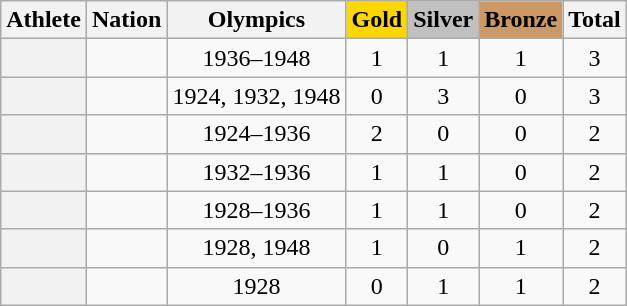<table class="wikitable plainrowheaders sortable" style="text-align:center">
<tr>
<th scope="col">Athlete</th>
<th scope="col">Nation</th>
<th scope="col">Olympics</th>
<th scope="col" style="background-color:Gold">Gold</th>
<th scope="col" style="background-color:Silver">Silver</th>
<th scope="col" style="background-color:#cc9966">Bronze</th>
<th scope="col">Total</th>
</tr>
<tr>
<th scope="row" align=left></th>
<td align=left></td>
<td>1936–1948</td>
<td>1</td>
<td>1</td>
<td>1</td>
<td>3</td>
</tr>
<tr>
<th scope="row" align=left></th>
<td align=left></td>
<td>1924, 1932, 1948</td>
<td>0</td>
<td>3</td>
<td>0</td>
<td>3</td>
</tr>
<tr>
<th scope="row" align=left></th>
<td align=left></td>
<td>1924–1936</td>
<td>2</td>
<td>0</td>
<td>0</td>
<td>2</td>
</tr>
<tr>
<th scope="row" align=left></th>
<td align=left></td>
<td>1932–1936</td>
<td>1</td>
<td>1</td>
<td>0</td>
<td>2</td>
</tr>
<tr>
<th scope="row" align=left></th>
<td align=left></td>
<td>1928–1936</td>
<td>1</td>
<td>1</td>
<td>0</td>
<td>2</td>
</tr>
<tr>
<th scope="row" align=left></th>
<td align=left></td>
<td>1928, 1948</td>
<td>1</td>
<td>0</td>
<td>1</td>
<td>2</td>
</tr>
<tr>
<th scope="row" align=left></th>
<td align=left></td>
<td>1928</td>
<td>0</td>
<td>1</td>
<td>1</td>
<td>2</td>
</tr>
</table>
